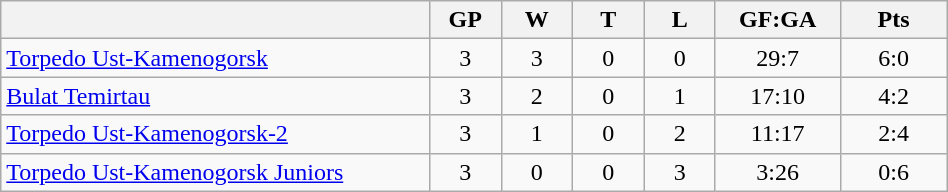<table class="wikitable" width="50%">
<tr>
<th width="30%" bgcolor="#e0e0e0"></th>
<th width="5%" bgcolor="#e0e0e0">GP</th>
<th width="5%" bgcolor="#e0e0e0">W</th>
<th width="5%" bgcolor="#e0e0e0">T</th>
<th width="5%" bgcolor="#e0e0e0">L</th>
<th width="7.5%" bgcolor="#e0e0e0">GF:GA</th>
<th width="7.5%" bgcolor="#e0e0e0">Pts</th>
</tr>
<tr align="center">
<td align="left"><a href='#'>Torpedo Ust-Kamenogorsk</a></td>
<td>3</td>
<td>3</td>
<td>0</td>
<td>0</td>
<td>29:7</td>
<td>6:0</td>
</tr>
<tr align="center">
<td align="left"><a href='#'>Bulat Temirtau</a></td>
<td>3</td>
<td>2</td>
<td>0</td>
<td>1</td>
<td>17:10</td>
<td>4:2</td>
</tr>
<tr align="center">
<td align="left"><a href='#'>Torpedo Ust-Kamenogorsk-2</a></td>
<td>3</td>
<td>1</td>
<td>0</td>
<td>2</td>
<td>11:17</td>
<td>2:4</td>
</tr>
<tr align="center">
<td align="left"><a href='#'>Torpedo Ust-Kamenogorsk Juniors</a></td>
<td>3</td>
<td>0</td>
<td>0</td>
<td>3</td>
<td>3:26</td>
<td>0:6</td>
</tr>
</table>
